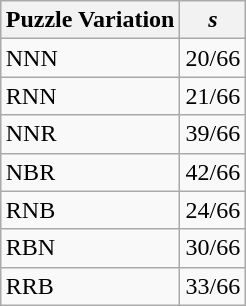<table class="wikitable" style="margin: 1em auto 1em auto;">
<tr>
<th>Puzzle Variation</th>
<th><em>s</em></th>
</tr>
<tr>
<td>NNN</td>
<td>20/66</td>
</tr>
<tr>
<td>RNN</td>
<td>21/66</td>
</tr>
<tr>
<td>NNR</td>
<td>39/66</td>
</tr>
<tr>
<td>NBR</td>
<td>42/66</td>
</tr>
<tr>
<td>RNB</td>
<td>24/66</td>
</tr>
<tr>
<td>RBN</td>
<td>30/66</td>
</tr>
<tr>
<td>RRB</td>
<td>33/66</td>
</tr>
</table>
